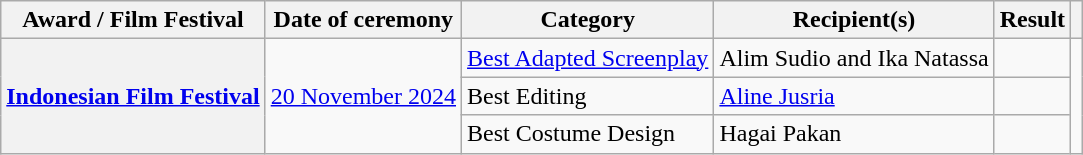<table class="wikitable sortable plainrowheaders">
<tr>
<th scope="col">Award / Film Festival</th>
<th scope="col">Date of ceremony</th>
<th scope="col">Category</th>
<th scope="col">Recipient(s)</th>
<th scope="col">Result</th>
<th scope="col" class="unsortable"></th>
</tr>
<tr>
<th scope="row" rowspan="3"><a href='#'>Indonesian Film Festival</a></th>
<td rowspan="3"><a href='#'>20 November 2024</a></td>
<td><a href='#'>Best Adapted Screenplay</a></td>
<td>Alim Sudio and Ika Natassa</td>
<td></td>
<td align="center" rowspan="3"></td>
</tr>
<tr>
<td>Best Editing</td>
<td><a href='#'>Aline Jusria</a></td>
<td></td>
</tr>
<tr>
<td>Best Costume Design</td>
<td>Hagai Pakan</td>
<td></td>
</tr>
</table>
